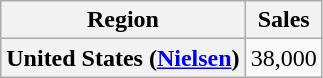<table class="wikitable plainrowheaders" style="text-align:center;">
<tr>
<th>Region</th>
<th>Sales</th>
</tr>
<tr>
<th scope=row>United States (<a href='#'>Nielsen</a>)</th>
<td>38,000</td>
</tr>
</table>
